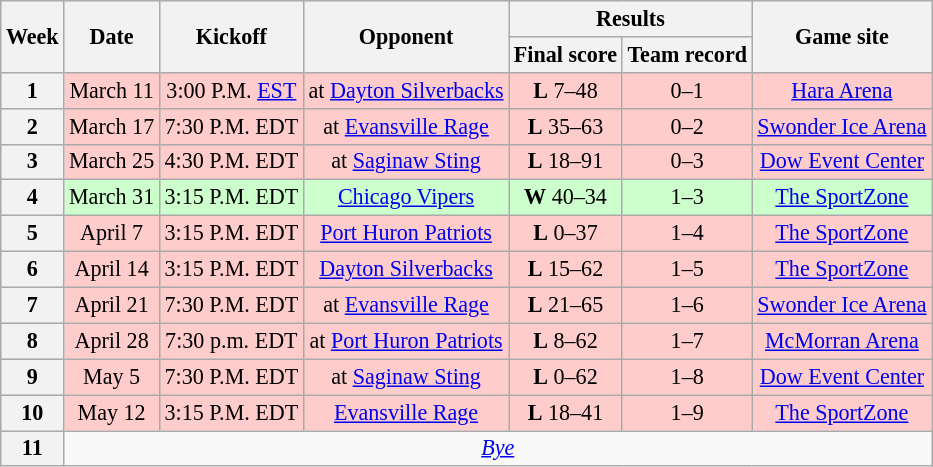<table class="wikitable" align="center" style="font-size: 92%">
<tr>
<th rowspan="2">Week</th>
<th rowspan="2">Date</th>
<th rowspan="2">Kickoff</th>
<th rowspan="2">Opponent</th>
<th colspan="2">Results</th>
<th rowspan="2">Game site</th>
</tr>
<tr>
<th>Final score</th>
<th>Team record</th>
</tr>
<tr style="background:#fcc">
<th>1</th>
<td style="text-align:center;">March 11</td>
<td style="text-align:center;">3:00 P.M. <a href='#'>EST</a></td>
<td style="text-align:center;">at <a href='#'>Dayton Silverbacks</a></td>
<td style="text-align:center;"><strong>L</strong> 7–48</td>
<td style="text-align:center;">0–1</td>
<td style="text-align:center;"><a href='#'>Hara Arena</a></td>
</tr>
<tr style="background:#fcc">
<th>2</th>
<td style="text-align:center;">March 17</td>
<td style="text-align:center;">7:30 P.M. EDT</td>
<td style="text-align:center;">at <a href='#'>Evansville Rage</a></td>
<td style="text-align:center;"><strong>L</strong> 35–63</td>
<td style="text-align:center;">0–2</td>
<td style="text-align:center;"><a href='#'>Swonder Ice Arena</a></td>
</tr>
<tr style="background:#fcc">
<th>3</th>
<td style="text-align:center;">March 25</td>
<td style="text-align:center;">4:30 P.M. EDT</td>
<td style="text-align:center;">at <a href='#'>Saginaw Sting</a></td>
<td style="text-align:center;"><strong>L</strong> 18–91</td>
<td style="text-align:center;">0–3</td>
<td style="text-align:center;"><a href='#'>Dow Event Center</a></td>
</tr>
<tr style="background:#cfc">
<th>4</th>
<td style="text-align:center;">March 31</td>
<td style="text-align:center;">3:15 P.M. EDT</td>
<td style="text-align:center;"><a href='#'>Chicago Vipers</a></td>
<td style="text-align:center;"><strong>W</strong> 40–34</td>
<td style="text-align:center;">1–3</td>
<td style="text-align:center;"><a href='#'>The SportZone</a></td>
</tr>
<tr style="background:#fcc">
<th>5</th>
<td style="text-align:center;">April 7</td>
<td style="text-align:center;">3:15 P.M. EDT</td>
<td style="text-align:center;"><a href='#'>Port Huron Patriots</a></td>
<td style="text-align:center;"><strong>L</strong> 0–37</td>
<td style="text-align:center;">1–4</td>
<td style="text-align:center;"><a href='#'>The SportZone</a></td>
</tr>
<tr style="background:#fcc">
<th>6</th>
<td style="text-align:center;">April 14</td>
<td style="text-align:center;">3:15 P.M. EDT</td>
<td style="text-align:center;"><a href='#'>Dayton Silverbacks</a></td>
<td style="text-align:center;"><strong>L</strong> 15–62</td>
<td style="text-align:center;">1–5</td>
<td style="text-align:center;"><a href='#'>The SportZone</a></td>
</tr>
<tr style="background:#fcc">
<th>7</th>
<td style="text-align:center;">April 21</td>
<td style="text-align:center;">7:30 P.M. EDT</td>
<td style="text-align:center;">at <a href='#'>Evansville Rage</a></td>
<td style="text-align:center;"><strong>L</strong> 21–65</td>
<td style="text-align:center;">1–6</td>
<td style="text-align:center;"><a href='#'>Swonder Ice Arena</a></td>
</tr>
<tr style="background:#fcc">
<th>8</th>
<td style="text-align:center;">April 28</td>
<td style="text-align:center;">7:30 p.m. EDT</td>
<td style="text-align:center;">at <a href='#'>Port Huron Patriots</a></td>
<td style="text-align:center;"><strong>L</strong> 8–62</td>
<td style="text-align:center;">1–7</td>
<td style="text-align:center;"><a href='#'>McMorran Arena</a></td>
</tr>
<tr style="background:#fcc">
<th>9</th>
<td style="text-align:center;">May 5</td>
<td style="text-align:center;">7:30 P.M. EDT</td>
<td style="text-align:center;">at <a href='#'>Saginaw Sting</a></td>
<td style="text-align:center;"><strong>L</strong> 0–62</td>
<td style="text-align:center;">1–8</td>
<td style="text-align:center;"><a href='#'>Dow Event Center</a></td>
</tr>
<tr style="background:#fcc">
<th>10</th>
<td style="text-align:center;">May 12</td>
<td style="text-align:center;">3:15 P.M. EDT</td>
<td style="text-align:center;"><a href='#'>Evansville Rage</a></td>
<td style="text-align:center;"><strong>L</strong> 18–41</td>
<td style="text-align:center;">1–9</td>
<td style="text-align:center;"><a href='#'>The SportZone</a></td>
</tr>
<tr>
<th>11</th>
<td colspan="8" style="text-align:center;"><em><a href='#'>Bye</a></em></td>
</tr>
</table>
